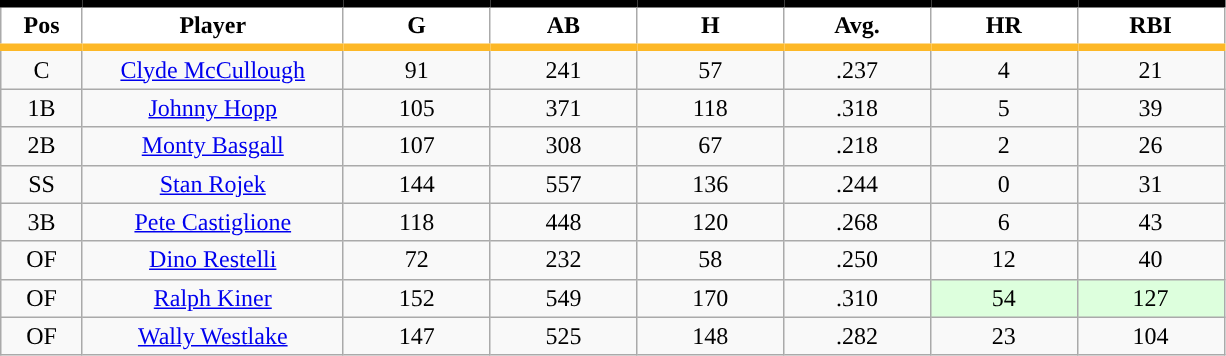<table class="wikitable sortable">
<tr>
<th style="background:#FFFFFF; border-top:#000000 5px solid; border-bottom:#FDB827 5px solid;" width="5%">Pos</th>
<th style="background:#FFFFFF; border-top:#000000 5px solid; border-bottom:#FDB827 5px solid;" width="16%">Player</th>
<th style="background:#FFFFFF; border-top:#000000 5px solid; border-bottom:#FDB827 5px solid;" width="9%">G</th>
<th style="background:#FFFFFF; border-top:#000000 5px solid; border-bottom:#FDB827 5px solid;" width="9%">AB</th>
<th style="background:#FFFFFF; border-top:#000000 5px solid; border-bottom:#FDB827 5px solid;" width="9%">H</th>
<th style="background:#FFFFFF; border-top:#000000 5px solid; border-bottom:#FDB827 5px solid;" width="9%">Avg.</th>
<th style="background:#FFFFFF; border-top:#000000 5px solid; border-bottom:#FDB827 5px solid;" width="9%">HR</th>
<th style="background:#FFFFFF; border-top:#000000 5px solid; border-bottom:#FDB827 5px solid;" width="9%">RBI</th>
</tr>
<tr align="center">
<td>C</td>
<td><a href='#'>Clyde McCullough</a></td>
<td>91</td>
<td>241</td>
<td>57</td>
<td>.237</td>
<td>4</td>
<td>21</td>
</tr>
<tr align=center>
<td>1B</td>
<td><a href='#'>Johnny Hopp</a></td>
<td>105</td>
<td>371</td>
<td>118</td>
<td>.318</td>
<td>5</td>
<td>39</td>
</tr>
<tr align=center>
<td>2B</td>
<td><a href='#'>Monty Basgall</a></td>
<td>107</td>
<td>308</td>
<td>67</td>
<td>.218</td>
<td>2</td>
<td>26</td>
</tr>
<tr align=center>
<td>SS</td>
<td><a href='#'>Stan Rojek</a></td>
<td>144</td>
<td>557</td>
<td>136</td>
<td>.244</td>
<td>0</td>
<td>31</td>
</tr>
<tr align=center>
<td>3B</td>
<td><a href='#'>Pete Castiglione</a></td>
<td>118</td>
<td>448</td>
<td>120</td>
<td>.268</td>
<td>6</td>
<td>43</td>
</tr>
<tr align=center>
<td>OF</td>
<td><a href='#'>Dino Restelli</a></td>
<td>72</td>
<td>232</td>
<td>58</td>
<td>.250</td>
<td>12</td>
<td>40</td>
</tr>
<tr align=center>
<td>OF</td>
<td><a href='#'>Ralph Kiner</a></td>
<td>152</td>
<td>549</td>
<td>170</td>
<td>.310</td>
<td style="background:#DDFFDD;">54</td>
<td style="background:#DDFFDD;">127</td>
</tr>
<tr align=center>
<td>OF</td>
<td><a href='#'>Wally Westlake</a></td>
<td>147</td>
<td>525</td>
<td>148</td>
<td>.282</td>
<td>23</td>
<td>104</td>
</tr>
</table>
